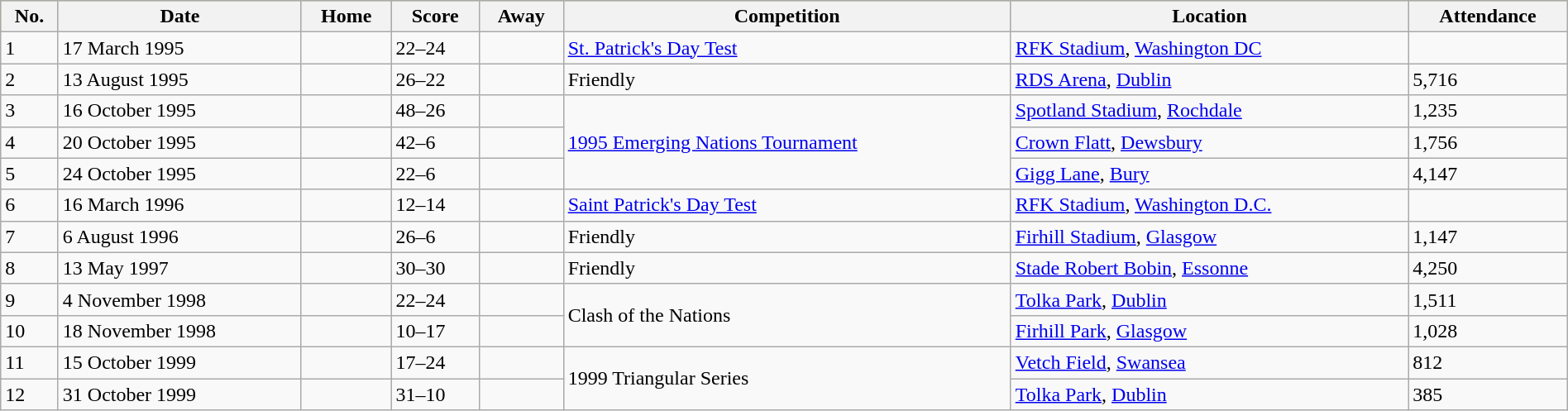<table class="wikitable" width=100%>
<tr bgcolor=#bdb76b>
<th>No.</th>
<th>Date</th>
<th>Home</th>
<th>Score</th>
<th>Away</th>
<th>Competition</th>
<th>Location</th>
<th>Attendance</th>
</tr>
<tr>
<td>1</td>
<td>17 March 1995</td>
<td></td>
<td>22–24</td>
<td></td>
<td><a href='#'>St. Patrick's Day Test</a></td>
<td><a href='#'>RFK Stadium</a>, <a href='#'>Washington DC</a></td>
<td></td>
</tr>
<tr>
<td>2</td>
<td>13 August 1995</td>
<td></td>
<td>26–22</td>
<td></td>
<td>Friendly</td>
<td><a href='#'>RDS Arena</a>, <a href='#'>Dublin</a></td>
<td>5,716</td>
</tr>
<tr>
<td>3</td>
<td>16 October 1995</td>
<td></td>
<td>48–26</td>
<td></td>
<td rowspan=3><a href='#'>1995 Emerging Nations Tournament</a></td>
<td><a href='#'>Spotland Stadium</a>, <a href='#'>Rochdale</a></td>
<td>1,235</td>
</tr>
<tr>
<td>4</td>
<td>20 October 1995</td>
<td></td>
<td>42–6</td>
<td></td>
<td><a href='#'>Crown Flatt</a>, <a href='#'>Dewsbury</a></td>
<td>1,756</td>
</tr>
<tr>
<td>5</td>
<td>24 October 1995</td>
<td></td>
<td>22–6</td>
<td></td>
<td><a href='#'>Gigg Lane</a>, <a href='#'>Bury</a></td>
<td>4,147</td>
</tr>
<tr>
<td>6</td>
<td>16 March 1996</td>
<td></td>
<td>12–14</td>
<td></td>
<td><a href='#'>Saint Patrick's Day Test</a></td>
<td><a href='#'>RFK Stadium</a>, <a href='#'>Washington D.C.</a></td>
<td></td>
</tr>
<tr>
<td>7</td>
<td>6 August 1996</td>
<td></td>
<td>26–6</td>
<td></td>
<td>Friendly</td>
<td><a href='#'>Firhill Stadium</a>, <a href='#'>Glasgow</a></td>
<td>1,147</td>
</tr>
<tr>
<td>8</td>
<td>13 May 1997</td>
<td></td>
<td>30–30</td>
<td></td>
<td>Friendly</td>
<td><a href='#'>Stade Robert Bobin</a>, <a href='#'>Essonne</a></td>
<td>4,250</td>
</tr>
<tr>
<td>9</td>
<td>4 November 1998</td>
<td></td>
<td>22–24</td>
<td></td>
<td rowspan=2>Clash of the Nations</td>
<td><a href='#'>Tolka Park</a>, <a href='#'>Dublin</a></td>
<td>1,511</td>
</tr>
<tr>
<td>10</td>
<td>18 November 1998</td>
<td></td>
<td>10–17</td>
<td></td>
<td><a href='#'>Firhill Park</a>, <a href='#'>Glasgow</a></td>
<td>1,028</td>
</tr>
<tr>
<td>11</td>
<td>15 October 1999</td>
<td></td>
<td>17–24</td>
<td></td>
<td rowspan=2>1999 Triangular Series</td>
<td><a href='#'>Vetch Field</a>, <a href='#'>Swansea</a></td>
<td>812</td>
</tr>
<tr>
<td>12</td>
<td>31 October 1999</td>
<td></td>
<td>31–10</td>
<td></td>
<td><a href='#'>Tolka Park</a>, <a href='#'>Dublin</a></td>
<td>385</td>
</tr>
</table>
